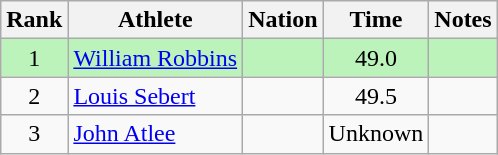<table class="wikitable sortable" style="text-align:center">
<tr>
<th>Rank</th>
<th>Athlete</th>
<th>Nation</th>
<th>Time</th>
<th>Notes</th>
</tr>
<tr bgcolor=bbf3bb>
<td>1</td>
<td align=left data-sort-value="Robbins, William"><a href='#'>William Robbins</a></td>
<td align=left></td>
<td>49.0</td>
<td></td>
</tr>
<tr>
<td>2</td>
<td align=left data-sort-value="Sebert, Louis"><a href='#'>Louis Sebert</a></td>
<td align=left></td>
<td>49.5</td>
<td></td>
</tr>
<tr>
<td>3</td>
<td align=left data-sort-value="Atlee, John"><a href='#'>John Atlee</a></td>
<td align=left></td>
<td>Unknown</td>
<td></td>
</tr>
</table>
